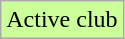<table class="wikitable">
<tr bgcolor="#CCFF99">
<td>Active club</td>
</tr>
</table>
